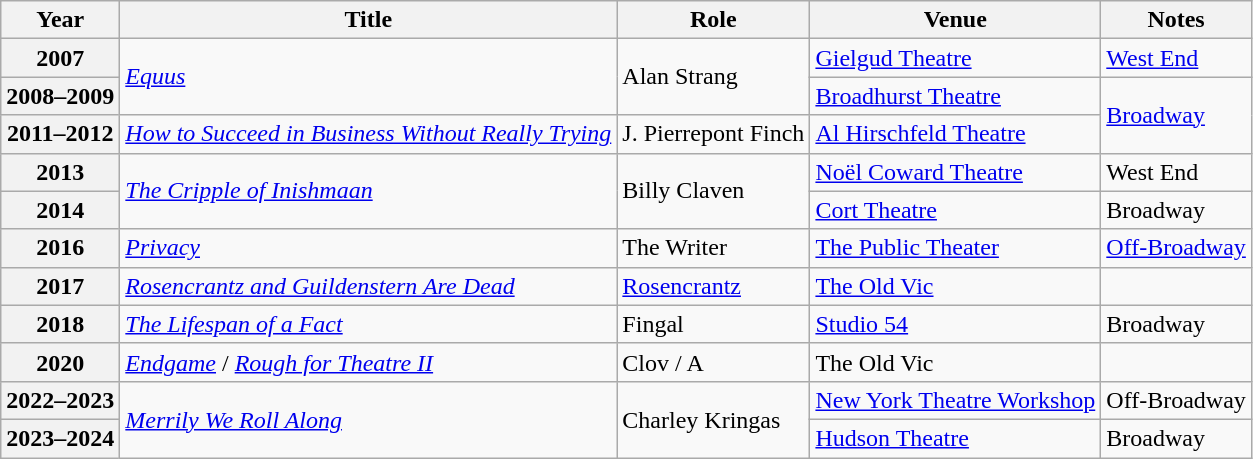<table class="wikitable plainrowheaders sortable">
<tr>
<th scope="col">Year</th>
<th scope="col">Title</th>
<th scope="col" class="unsortable">Role</th>
<th scope="col" class="unsortable">Venue</th>
<th scope="col" class="unsortable">Notes</th>
</tr>
<tr>
<th scope="row">2007</th>
<td rowspan="2"><em><a href='#'>Equus</a></em></td>
<td rowspan="2">Alan Strang</td>
<td><a href='#'>Gielgud Theatre</a></td>
<td><a href='#'>West End</a></td>
</tr>
<tr>
<th scope="row">2008–2009</th>
<td><a href='#'>Broadhurst Theatre</a></td>
<td rowspan=2><a href='#'>Broadway</a></td>
</tr>
<tr>
<th scope="row">2011–2012</th>
<td><em><a href='#'>How to Succeed in Business Without Really Trying</a></em></td>
<td>J. Pierrepont Finch</td>
<td><a href='#'>Al Hirschfeld Theatre</a></td>
</tr>
<tr>
<th scope="row">2013</th>
<td rowspan="2"><em><a href='#'>The Cripple of Inishmaan</a></em></td>
<td rowspan="2">Billy Claven</td>
<td><a href='#'>Noël Coward Theatre</a></td>
<td>West End</td>
</tr>
<tr>
<th scope="row">2014</th>
<td><a href='#'>Cort Theatre</a></td>
<td>Broadway</td>
</tr>
<tr>
<th scope="row">2016</th>
<td><em><a href='#'>Privacy</a></em></td>
<td>The Writer</td>
<td><a href='#'>The Public Theater</a></td>
<td><a href='#'>Off-Broadway</a></td>
</tr>
<tr>
<th scope="row">2017</th>
<td><em><a href='#'>Rosencrantz and Guildenstern Are Dead</a></em></td>
<td><a href='#'>Rosencrantz</a></td>
<td><a href='#'>The Old Vic</a></td>
<td style="text-align: center;"></td>
</tr>
<tr>
<th scope="row">2018</th>
<td><em><a href='#'>The Lifespan of a Fact</a></em></td>
<td>Fingal</td>
<td><a href='#'>Studio 54</a></td>
<td>Broadway</td>
</tr>
<tr>
<th scope="row">2020</th>
<td><em><a href='#'>Endgame</a></em> / <em><a href='#'>Rough for Theatre II</a></em></td>
<td>Clov / A</td>
<td>The Old Vic</td>
<td style="text-align: center;"></td>
</tr>
<tr>
<th scope="row">2022–2023</th>
<td rowspan="2"><em><a href='#'>Merrily We Roll Along</a></em></td>
<td rowspan="2">Charley Kringas</td>
<td><a href='#'>New York Theatre Workshop</a></td>
<td>Off-Broadway</td>
</tr>
<tr>
<th scope="row">2023–2024</th>
<td><a href='#'>Hudson Theatre</a></td>
<td>Broadway</td>
</tr>
</table>
